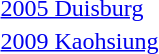<table>
<tr>
<td><a href='#'>2005 Duisburg</a></td>
<td></td>
<td></td>
<td></td>
</tr>
<tr>
<td><a href='#'>2009 Kaohsiung</a></td>
<td></td>
<td></td>
<td></td>
</tr>
</table>
